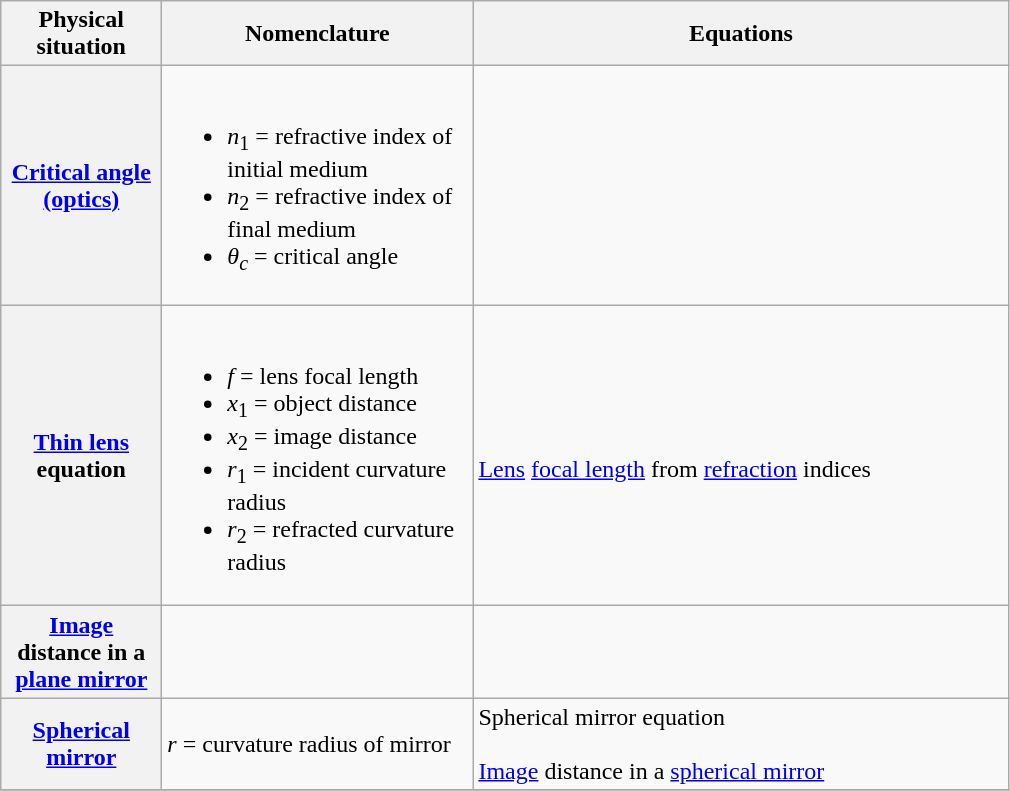<table class="wikitable">
<tr>
<th scope="col" width="100">Physical situation</th>
<th scope="col" width="200">Nomenclature</th>
<th scope="col" width="350">Equations</th>
</tr>
<tr>
<th><a href='#'>Critical angle (optics)</a></th>
<td><br><ul><li><em>n</em><sub>1</sub> = refractive index of initial medium</li><li><em>n</em><sub>2</sub> = refractive index of final medium</li><li><em>θ<sub>c</sub></em> = critical angle</li></ul></td>
<td></td>
</tr>
<tr>
<th><a href='#'>Thin lens</a> equation</th>
<td><br><ul><li><em>f</em> = lens focal length</li><li><em>x</em><sub>1</sub> = object distance</li><li><em>x</em><sub>2</sub> = image distance</li><li><em>r</em><sub>1</sub> = incident curvature radius</li><li><em>r</em><sub>2</sub> = refracted curvature radius</li></ul></td>
<td><br><a href='#'>Lens</a> <a href='#'>focal length</a> from <a href='#'>refraction</a> indices<br></td>
</tr>
<tr>
<th><a href='#'>Image</a> distance in a <a href='#'>plane mirror</a></th>
<td></td>
<td></td>
</tr>
<tr>
<th><a href='#'>Spherical mirror</a></th>
<td><em>r</em> = curvature radius of mirror</td>
<td>Spherical mirror equation<br><br><a href='#'>Image</a> distance in a <a href='#'>spherical mirror</a></td>
</tr>
<tr>
</tr>
</table>
